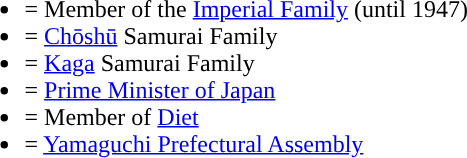<table style="border-spacing: 2px">
<tr>
<td><br><ul><li> = Member of the <a href='#'>Imperial Family</a> (until 1947)</li><li> = <a href='#'>Chōshū</a> Samurai Family</li><li> = <a href='#'>Kaga</a> Samurai Family</li><li> = <a href='#'>Prime Minister of Japan</a></li><li> = Member of <a href='#'>Diet</a></li><li> = <a href='#'>Yamaguchi Prefectural Assembly</a></li></ul></td>
</tr>
</table>
